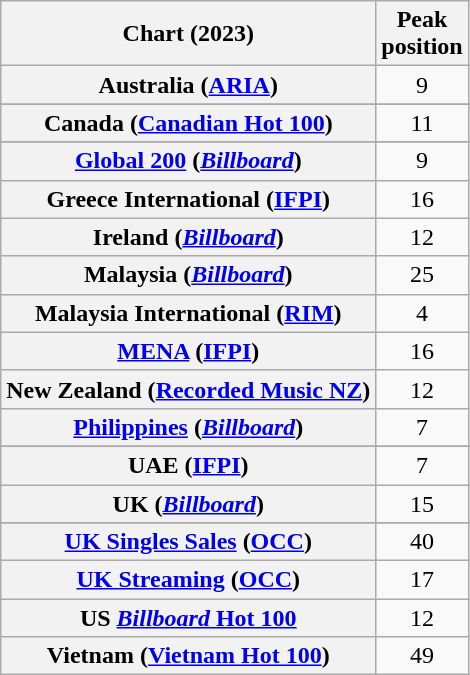<table class="wikitable sortable plainrowheaders" style="text-align:center">
<tr>
<th scope="col">Chart (2023)</th>
<th scope="col">Peak<br>position</th>
</tr>
<tr>
<th scope="row">Australia (<a href='#'>ARIA</a>)</th>
<td>9</td>
</tr>
<tr>
</tr>
<tr>
<th scope="row">Canada (<a href='#'>Canadian Hot 100</a>)</th>
<td>11</td>
</tr>
<tr>
</tr>
<tr>
<th scope="row"><a href='#'>Global 200</a> (<em><a href='#'>Billboard</a></em>)</th>
<td>9</td>
</tr>
<tr>
<th scope="row">Greece International (<a href='#'>IFPI</a>)</th>
<td>16</td>
</tr>
<tr>
<th scope="row">Ireland (<em><a href='#'>Billboard</a></em>)</th>
<td>12</td>
</tr>
<tr>
<th scope="row">Malaysia (<em><a href='#'>Billboard</a></em>)</th>
<td>25</td>
</tr>
<tr>
<th scope="row">Malaysia International (<a href='#'>RIM</a>)</th>
<td>4</td>
</tr>
<tr>
<th scope="row"><a href='#'>MENA</a> (<a href='#'>IFPI</a>)</th>
<td>16</td>
</tr>
<tr>
<th scope="row">New Zealand (<a href='#'>Recorded Music NZ</a>)</th>
<td>12</td>
</tr>
<tr>
<th scope="row"><a href='#'>Philippines</a> (<em><a href='#'>Billboard</a></em>)</th>
<td>7</td>
</tr>
<tr>
</tr>
<tr>
</tr>
<tr>
<th scope="row">UAE (<a href='#'>IFPI</a>)</th>
<td>7</td>
</tr>
<tr>
<th scope="row">UK (<em><a href='#'>Billboard</a></em>)</th>
<td>15</td>
</tr>
<tr>
</tr>
<tr>
<th scope="row"><a href='#'>UK Singles Sales</a> (<a href='#'>OCC</a>)</th>
<td>40</td>
</tr>
<tr>
<th scope="row"><a href='#'>UK Streaming</a> (<a href='#'>OCC</a>)</th>
<td>17</td>
</tr>
<tr>
<th scope="row">US <a href='#'><em>Billboard</em> Hot 100</a></th>
<td>12</td>
</tr>
<tr>
<th scope="row">Vietnam (<a href='#'>Vietnam Hot 100</a>)</th>
<td>49</td>
</tr>
</table>
